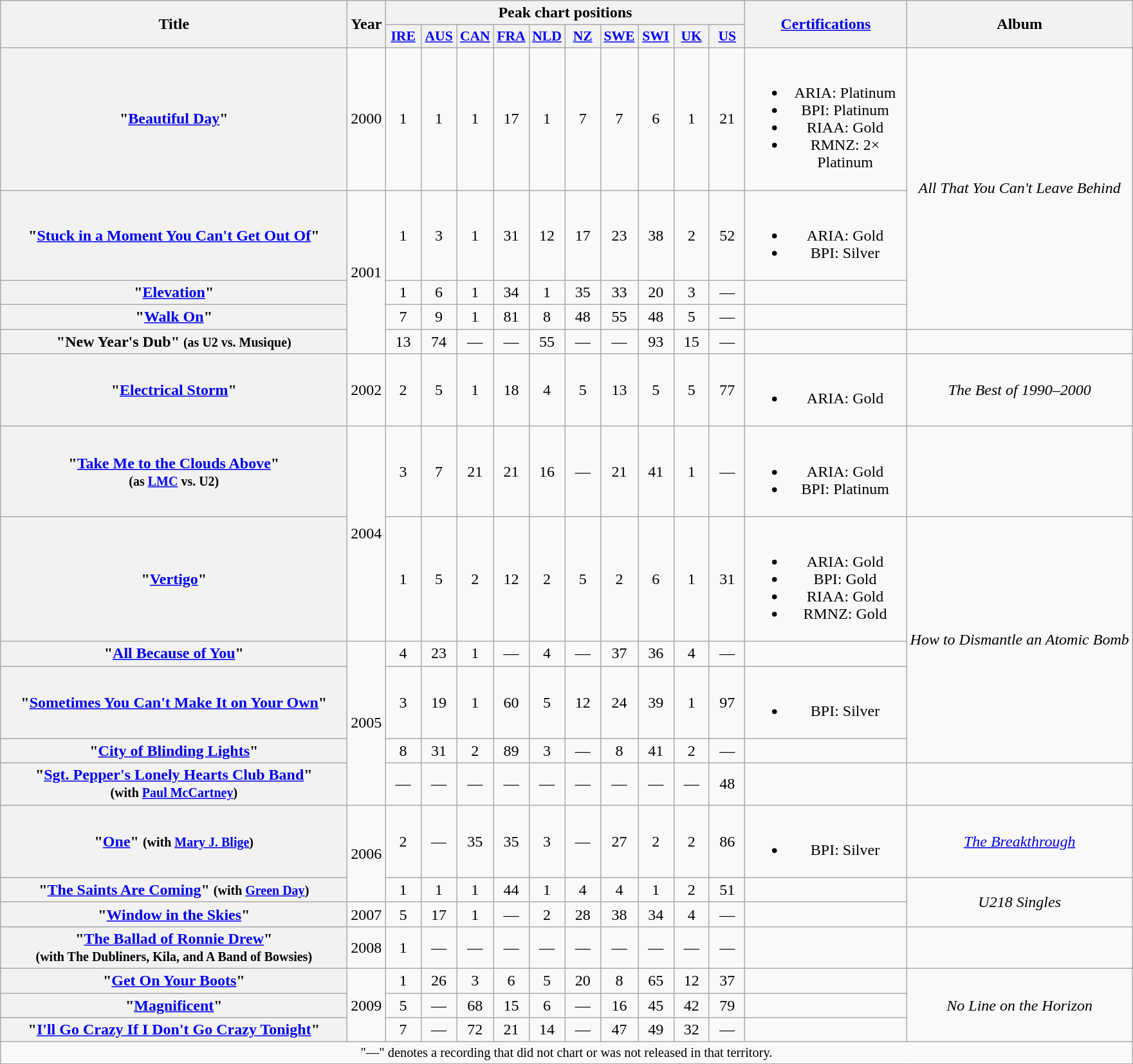<table class="wikitable plainrowheaders" style="text-align:center;" border="1">
<tr>
<th scope="col" rowspan="2" style="width:22em;">Title</th>
<th scope="col" rowspan="2">Year</th>
<th scope="col" colspan="10">Peak chart positions</th>
<th scope="col" rowspan="2" style="width:10em;"><a href='#'>Certifications</a></th>
<th scope="col" rowspan="2">Album</th>
</tr>
<tr>
<th scope="col" style="width:2.1em;font-size:90%;"><a href='#'>IRE</a><br></th>
<th scope="col" style="width:2.1em;font-size:90%;"><a href='#'>AUS</a><br></th>
<th scope="col" style="width:2.1em;font-size:90%;"><a href='#'>CAN</a><br></th>
<th scope="col" style="width:2.1em;font-size:90%;"><a href='#'>FRA</a><br></th>
<th scope="col" style="width:2.1em;font-size:90%;"><a href='#'>NLD</a><br></th>
<th scope="col" style="width:2.1em;font-size:90%;"><a href='#'>NZ</a><br></th>
<th scope="col" style="width:2.1em;font-size:90%;"><a href='#'>SWE</a><br></th>
<th scope="col" style="width:2.1em;font-size:90%;"><a href='#'>SWI</a><br></th>
<th scope="col" style="width:2.1em;font-size:90%;"><a href='#'>UK</a><br></th>
<th scope="col" style="width:2.1em;font-size:90%;"><a href='#'>US</a><br></th>
</tr>
<tr>
<th scope="row">"<a href='#'>Beautiful Day</a>"</th>
<td>2000</td>
<td>1</td>
<td>1</td>
<td>1</td>
<td>17</td>
<td>1</td>
<td>7</td>
<td>7</td>
<td>6</td>
<td>1</td>
<td>21</td>
<td><br><ul><li>ARIA: Platinum</li><li>BPI: Platinum</li><li>RIAA: Gold</li><li>RMNZ: 2× Platinum</li></ul></td>
<td rowspan="4"><em>All That You Can't Leave Behind</em></td>
</tr>
<tr>
<th scope="row">"<a href='#'>Stuck in a Moment You Can't Get Out Of</a>"</th>
<td rowspan=4>2001</td>
<td>1</td>
<td>3</td>
<td>1</td>
<td>31</td>
<td>12</td>
<td>17</td>
<td>23</td>
<td>38</td>
<td>2</td>
<td>52</td>
<td><br><ul><li>ARIA: Gold</li><li>BPI: Silver</li></ul></td>
</tr>
<tr>
<th scope="row">"<a href='#'>Elevation</a>"</th>
<td>1</td>
<td>6</td>
<td>1</td>
<td>34</td>
<td>1</td>
<td>35</td>
<td>33</td>
<td>20</td>
<td>3</td>
<td>—</td>
<td></td>
</tr>
<tr>
<th scope="row">"<a href='#'>Walk On</a>"</th>
<td>7</td>
<td>9</td>
<td>1</td>
<td>81</td>
<td>8</td>
<td>48</td>
<td>55</td>
<td>48</td>
<td>5</td>
<td>—</td>
<td></td>
</tr>
<tr>
<th scope="row">"New Year's Dub" <small>(as U2 vs. Musique)</small></th>
<td>13</td>
<td>74</td>
<td>—</td>
<td>—</td>
<td>55</td>
<td>—</td>
<td>—</td>
<td>93</td>
<td>15</td>
<td>—</td>
<td></td>
<td></td>
</tr>
<tr>
<th scope="row">"<a href='#'>Electrical Storm</a>"</th>
<td>2002</td>
<td>2</td>
<td>5</td>
<td>1</td>
<td>18</td>
<td>4</td>
<td>5</td>
<td>13</td>
<td>5</td>
<td>5</td>
<td>77</td>
<td><br><ul><li>ARIA: Gold</li></ul></td>
<td><em>The Best of 1990–2000</em></td>
</tr>
<tr>
<th scope="row">"<a href='#'>Take Me to the Clouds Above</a>"<br><small>(as <a href='#'>LMC</a> vs. U2)</small></th>
<td rowspan=2>2004</td>
<td>3</td>
<td>7</td>
<td>21</td>
<td>21</td>
<td>16</td>
<td>—</td>
<td>21</td>
<td>41</td>
<td>1</td>
<td>—</td>
<td><br><ul><li>ARIA: Gold</li><li>BPI: Platinum</li></ul></td>
<td></td>
</tr>
<tr>
<th scope="row">"<a href='#'>Vertigo</a>"</th>
<td>1</td>
<td>5</td>
<td>2</td>
<td>12</td>
<td>2</td>
<td>5</td>
<td>2</td>
<td>6</td>
<td>1</td>
<td>31</td>
<td><br><ul><li>ARIA: Gold</li><li>BPI: Gold</li><li>RIAA: Gold</li><li>RMNZ: Gold</li></ul></td>
<td rowspan="4"><em>How to Dismantle an Atomic Bomb</em></td>
</tr>
<tr>
<th scope="row">"<a href='#'>All Because of You</a>"</th>
<td rowspan="4">2005</td>
<td>4</td>
<td>23</td>
<td>1</td>
<td>—</td>
<td>4</td>
<td>—</td>
<td>37</td>
<td>36</td>
<td>4</td>
<td>—</td>
<td></td>
</tr>
<tr>
<th scope="row">"<a href='#'>Sometimes You Can't Make It on Your Own</a>"</th>
<td>3</td>
<td>19</td>
<td>1</td>
<td>60</td>
<td>5</td>
<td>12</td>
<td>24</td>
<td>39</td>
<td>1</td>
<td>97</td>
<td><br><ul><li>BPI: Silver</li></ul></td>
</tr>
<tr>
<th scope="row">"<a href='#'>City of Blinding Lights</a>"</th>
<td>8</td>
<td>31</td>
<td>2</td>
<td>89</td>
<td>3</td>
<td>—</td>
<td>8</td>
<td>41</td>
<td>2</td>
<td>—</td>
<td></td>
</tr>
<tr>
<th scope="row">"<a href='#'>Sgt. Pepper's Lonely Hearts Club Band</a>"<br><small>(with <a href='#'>Paul McCartney</a>)</small></th>
<td>—</td>
<td>—</td>
<td>—</td>
<td>—</td>
<td>—</td>
<td>—</td>
<td>—</td>
<td>—</td>
<td>—</td>
<td>48</td>
<td></td>
<td></td>
</tr>
<tr>
<th scope="row">"<a href='#'>One</a>" <small>(with <a href='#'>Mary J. Blige</a>)</small></th>
<td rowspan=2>2006</td>
<td>2</td>
<td>—</td>
<td>35</td>
<td>35</td>
<td>3</td>
<td>—</td>
<td>27</td>
<td>2</td>
<td>2</td>
<td>86</td>
<td><br><ul><li>BPI: Silver</li></ul></td>
<td><em><a href='#'>The Breakthrough</a></em></td>
</tr>
<tr>
<th scope="row">"<a href='#'>The Saints Are Coming</a>" <small>(with <a href='#'>Green Day</a>)</small></th>
<td>1</td>
<td>1</td>
<td>1</td>
<td>44</td>
<td>1</td>
<td>4</td>
<td>4</td>
<td>1</td>
<td>2</td>
<td>51</td>
<td></td>
<td rowspan="2"><em>U218 Singles</em></td>
</tr>
<tr>
<th scope="row">"<a href='#'>Window in the Skies</a>"</th>
<td>2007</td>
<td>5</td>
<td>17</td>
<td>1</td>
<td>—</td>
<td>2</td>
<td>28</td>
<td>38</td>
<td>34</td>
<td>4</td>
<td>—</td>
<td></td>
</tr>
<tr>
<th scope="row">"<a href='#'>The Ballad of Ronnie Drew</a>" <br><small>(with The Dubliners, Kila, and A Band of Bowsies)</small></th>
<td>2008</td>
<td>1</td>
<td>—</td>
<td>—</td>
<td>—</td>
<td>—</td>
<td>—</td>
<td>—</td>
<td>—</td>
<td>—</td>
<td>—</td>
<td></td>
<td></td>
</tr>
<tr>
<th scope="row">"<a href='#'>Get On Your Boots</a>"</th>
<td rowspan=3>2009</td>
<td>1</td>
<td>26</td>
<td>3</td>
<td>6</td>
<td>5</td>
<td>20</td>
<td>8</td>
<td>65</td>
<td>12</td>
<td>37</td>
<td></td>
<td rowspan="3"><em>No Line on the Horizon</em></td>
</tr>
<tr>
<th scope="row">"<a href='#'>Magnificent</a>"</th>
<td>5</td>
<td>—</td>
<td>68</td>
<td>15</td>
<td>6</td>
<td>—</td>
<td>16</td>
<td>45</td>
<td>42</td>
<td>79</td>
<td></td>
</tr>
<tr>
<th scope="row">"<a href='#'>I'll Go Crazy If I Don't Go Crazy Tonight</a>"</th>
<td>7</td>
<td>—</td>
<td>72</td>
<td>21</td>
<td>14</td>
<td>—</td>
<td>47</td>
<td>49</td>
<td>32</td>
<td>—</td>
<td></td>
</tr>
<tr>
<td colspan="14" style="font-size:85%">"—" denotes a recording that did not chart or was not released in that territory.</td>
</tr>
</table>
